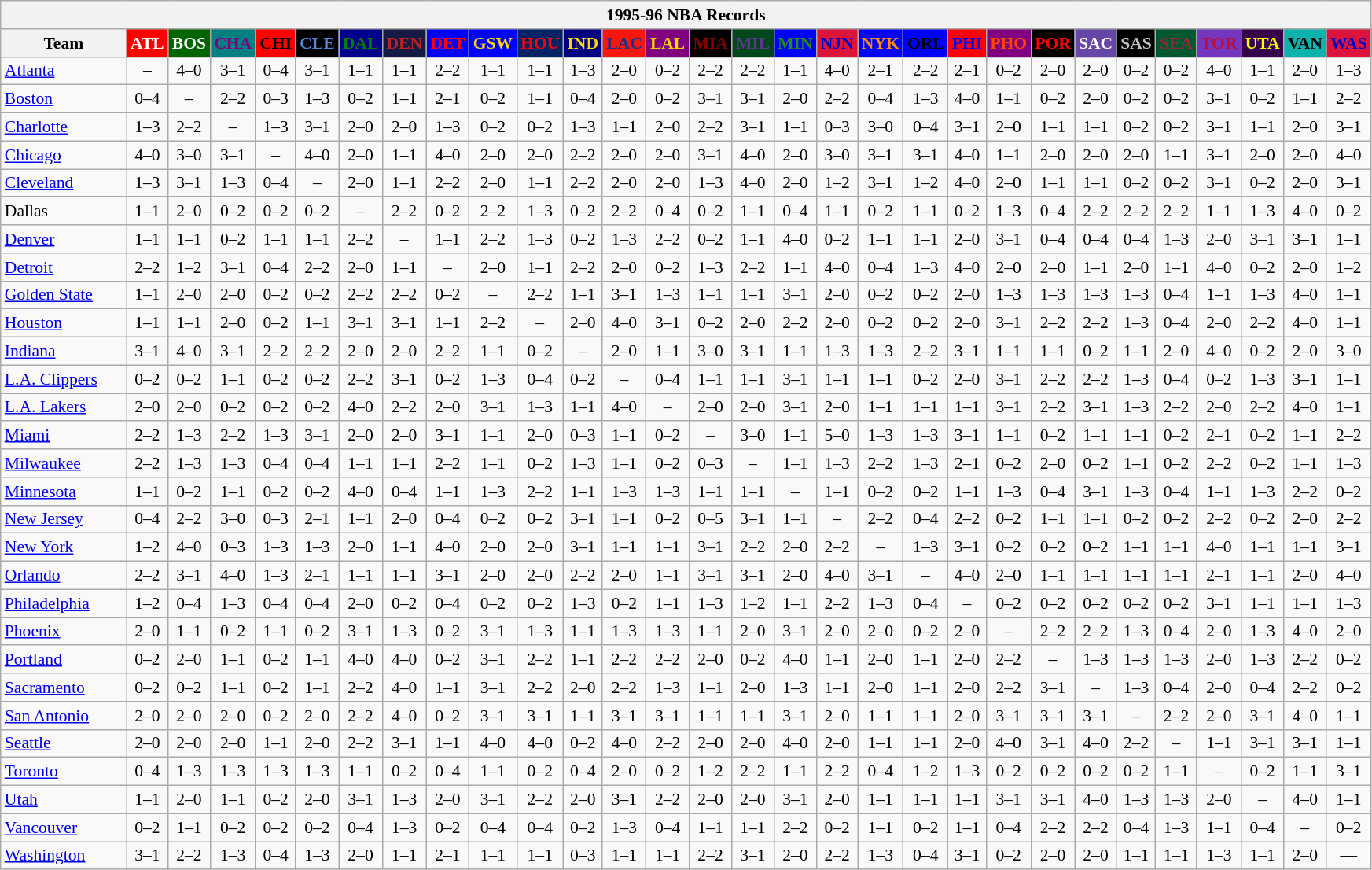<table class="wikitable" style="font-size:90%; text-align:center;">
<tr>
<th colspan=30>1995-96 NBA Records</th>
</tr>
<tr>
<th width=100>Team</th>
<th style="background:#FF0000;color:#FFFFFF;width=35">ATL</th>
<th style="background:#006400;color:#FFFFFF;width=35">BOS</th>
<th style="background:#008080;color:#800080;width=35">CHA</th>
<th style="background:#FF0000;color:#000000;width=35">CHI</th>
<th style="background:#000000;color:#5787DC;width=35">CLE</th>
<th style="background:#00008B;color:#008000;width=35">DAL</th>
<th style="background:#141A44;color:#BC2224;width=35">DEN</th>
<th style="background:#0000FF;color:#FF0000;width=35">DET</th>
<th style="background:#0000FF;color:#FFD700;width=35">GSW</th>
<th style="background:#002366;color:#FF0000;width=35">HOU</th>
<th style="background:#000080;color:#FFD700;width=35">IND</th>
<th style="background:#F9160D;color:#1A2E8B;width=35">LAC</th>
<th style="background:#800080;color:#FFD700;width=35">LAL</th>
<th style="background:#000000;color:#8B0000;width=35">MIA</th>
<th style="background:#00471B;color:#5C378A;width=35">MIL</th>
<th style="background:#0000FF;color:#228B22;width=35">MIN</th>
<th style="background:#DC143C;color:#0000CD;width=35">NJN</th>
<th style="background:#0000FF;color:#FF8C00;width=35">NYK</th>
<th style="background:#0000FF;color:#000000;width=35">ORL</th>
<th style="background:#FF0000;color:#0000FF;width=35">PHI</th>
<th style="background:#800080;color:#FF4500;width=35">PHO</th>
<th style="background:#000000;color:#FF0000;width=35">POR</th>
<th style="background:#6846A8;color:#FFFFFF;width=35">SAC</th>
<th style="background:#000000;color:#C0C0C0;width=35">SAS</th>
<th style="background:#005831;color:#992634;width=35">SEA</th>
<th style="background:#7436BF;color:#BE0F34;width=35">TOR</th>
<th style="background:#36004A;color:#FFFF00;width=35">UTA</th>
<th style="background:#0CB2AC;color:#000000;width=35">VAN</th>
<th style="background:#DC143C;color:#0000CD;width=35">WAS</th>
</tr>
<tr>
<td style="text-align:left;"><a href='#'>Atlanta</a></td>
<td>–</td>
<td>4–0</td>
<td>3–1</td>
<td>0–4</td>
<td>3–1</td>
<td>1–1</td>
<td>1–1</td>
<td>2–2</td>
<td>1–1</td>
<td>1–1</td>
<td>1–3</td>
<td>2–0</td>
<td>0–2</td>
<td>2–2</td>
<td>2–2</td>
<td>1–1</td>
<td>4–0</td>
<td>2–1</td>
<td>2–2</td>
<td>2–1</td>
<td>0–2</td>
<td>2–0</td>
<td>2–0</td>
<td>0–2</td>
<td>0–2</td>
<td>4–0</td>
<td>1–1</td>
<td>2–0</td>
<td>1–3</td>
</tr>
<tr>
<td style="text-align:left;"><a href='#'>Boston</a></td>
<td>0–4</td>
<td>–</td>
<td>2–2</td>
<td>0–3</td>
<td>1–3</td>
<td>0–2</td>
<td>1–1</td>
<td>2–1</td>
<td>0–2</td>
<td>1–1</td>
<td>0–4</td>
<td>2–0</td>
<td>0–2</td>
<td>3–1</td>
<td>3–1</td>
<td>2–0</td>
<td>2–2</td>
<td>0–4</td>
<td>1–3</td>
<td>4–0</td>
<td>1–1</td>
<td>0–2</td>
<td>2–0</td>
<td>0–2</td>
<td>0–2</td>
<td>3–1</td>
<td>0–2</td>
<td>1–1</td>
<td>2–2</td>
</tr>
<tr>
<td style="text-align:left;"><a href='#'>Charlotte</a></td>
<td>1–3</td>
<td>2–2</td>
<td>–</td>
<td>1–3</td>
<td>3–1</td>
<td>2–0</td>
<td>2–0</td>
<td>1–3</td>
<td>0–2</td>
<td>0–2</td>
<td>1–3</td>
<td>1–1</td>
<td>2–0</td>
<td>2–2</td>
<td>3–1</td>
<td>1–1</td>
<td>0–3</td>
<td>3–0</td>
<td>0–4</td>
<td>3–1</td>
<td>2–0</td>
<td>1–1</td>
<td>1–1</td>
<td>0–2</td>
<td>0–2</td>
<td>3–1</td>
<td>1–1</td>
<td>2–0</td>
<td>3–1</td>
</tr>
<tr>
<td style="text-align:left;"><a href='#'>Chicago</a></td>
<td>4–0</td>
<td>3–0</td>
<td>3–1</td>
<td>–</td>
<td>4–0</td>
<td>2–0</td>
<td>1–1</td>
<td>4–0</td>
<td>2–0</td>
<td>2–0</td>
<td>2–2</td>
<td>2–0</td>
<td>2–0</td>
<td>3–1</td>
<td>4–0</td>
<td>2–0</td>
<td>3–0</td>
<td>3–1</td>
<td>3–1</td>
<td>4–0</td>
<td>1–1</td>
<td>2–0</td>
<td>2–0</td>
<td>2–0</td>
<td>1–1</td>
<td>3–1</td>
<td>2–0</td>
<td>2–0</td>
<td>4–0</td>
</tr>
<tr>
<td style="text-align:left;"><a href='#'>Cleveland</a></td>
<td>1–3</td>
<td>3–1</td>
<td>1–3</td>
<td>0–4</td>
<td>–</td>
<td>2–0</td>
<td>1–1</td>
<td>2–2</td>
<td>2–0</td>
<td>1–1</td>
<td>2–2</td>
<td>2–0</td>
<td>2–0</td>
<td>1–3</td>
<td>4–0</td>
<td>2–0</td>
<td>1–2</td>
<td>3–1</td>
<td>1–2</td>
<td>4–0</td>
<td>2–0</td>
<td>1–1</td>
<td>1–1</td>
<td>0–2</td>
<td>0–2</td>
<td>3–1</td>
<td>0–2</td>
<td>2–0</td>
<td>3–1</td>
</tr>
<tr>
<td style="text-align:left;">Dallas</td>
<td>1–1</td>
<td>2–0</td>
<td>0–2</td>
<td>0–2</td>
<td>0–2</td>
<td>–</td>
<td>2–2</td>
<td>0–2</td>
<td>2–2</td>
<td>1–3</td>
<td>0–2</td>
<td>2–2</td>
<td>0–4</td>
<td>0–2</td>
<td>1–1</td>
<td>0–4</td>
<td>1–1</td>
<td>0–2</td>
<td>1–1</td>
<td>0–2</td>
<td>1–3</td>
<td>0–4</td>
<td>2–2</td>
<td>2–2</td>
<td>2–2</td>
<td>1–1</td>
<td>1–3</td>
<td>4–0</td>
<td>0–2</td>
</tr>
<tr>
<td style="text-align:left;"><a href='#'>Denver</a></td>
<td>1–1</td>
<td>1–1</td>
<td>0–2</td>
<td>1–1</td>
<td>1–1</td>
<td>2–2</td>
<td>–</td>
<td>1–1</td>
<td>2–2</td>
<td>1–3</td>
<td>0–2</td>
<td>1–3</td>
<td>2–2</td>
<td>0–2</td>
<td>1–1</td>
<td>4–0</td>
<td>0–2</td>
<td>1–1</td>
<td>1–1</td>
<td>2–0</td>
<td>3–1</td>
<td>0–4</td>
<td>0–4</td>
<td>0–4</td>
<td>1–3</td>
<td>2–0</td>
<td>3–1</td>
<td>3–1</td>
<td>1–1</td>
</tr>
<tr>
<td style="text-align:left;"><a href='#'>Detroit</a></td>
<td>2–2</td>
<td>1–2</td>
<td>3–1</td>
<td>0–4</td>
<td>2–2</td>
<td>2–0</td>
<td>1–1</td>
<td>–</td>
<td>2–0</td>
<td>1–1</td>
<td>2–2</td>
<td>2–0</td>
<td>0–2</td>
<td>1–3</td>
<td>2–2</td>
<td>1–1</td>
<td>4–0</td>
<td>0–4</td>
<td>1–3</td>
<td>4–0</td>
<td>2–0</td>
<td>2–0</td>
<td>1–1</td>
<td>2–0</td>
<td>1–1</td>
<td>4–0</td>
<td>0–2</td>
<td>2–0</td>
<td>1–2</td>
</tr>
<tr>
<td style="text-align:left;"><a href='#'>Golden State</a></td>
<td>1–1</td>
<td>2–0</td>
<td>2–0</td>
<td>0–2</td>
<td>0–2</td>
<td>2–2</td>
<td>2–2</td>
<td>0–2</td>
<td>–</td>
<td>2–2</td>
<td>1–1</td>
<td>3–1</td>
<td>1–3</td>
<td>1–1</td>
<td>1–1</td>
<td>3–1</td>
<td>2–0</td>
<td>0–2</td>
<td>0–2</td>
<td>2–0</td>
<td>1–3</td>
<td>1–3</td>
<td>1–3</td>
<td>1–3</td>
<td>0–4</td>
<td>1–1</td>
<td>1–3</td>
<td>4–0</td>
<td>1–1</td>
</tr>
<tr>
<td style="text-align:left;"><a href='#'>Houston</a></td>
<td>1–1</td>
<td>1–1</td>
<td>2–0</td>
<td>0–2</td>
<td>1–1</td>
<td>3–1</td>
<td>3–1</td>
<td>1–1</td>
<td>2–2</td>
<td>–</td>
<td>2–0</td>
<td>4–0</td>
<td>3–1</td>
<td>0–2</td>
<td>2–0</td>
<td>2–2</td>
<td>2–0</td>
<td>0–2</td>
<td>0–2</td>
<td>2–0</td>
<td>3–1</td>
<td>2–2</td>
<td>2–2</td>
<td>1–3</td>
<td>0–4</td>
<td>2–0</td>
<td>2–2</td>
<td>4–0</td>
<td>1–1</td>
</tr>
<tr>
<td style="text-align:left;"><a href='#'>Indiana</a></td>
<td>3–1</td>
<td>4–0</td>
<td>3–1</td>
<td>2–2</td>
<td>2–2</td>
<td>2–0</td>
<td>2–0</td>
<td>2–2</td>
<td>1–1</td>
<td>0–2</td>
<td>–</td>
<td>2–0</td>
<td>1–1</td>
<td>3–0</td>
<td>3–1</td>
<td>1–1</td>
<td>1–3</td>
<td>1–3</td>
<td>2–2</td>
<td>3–1</td>
<td>1–1</td>
<td>1–1</td>
<td>0–2</td>
<td>1–1</td>
<td>2–0</td>
<td>4–0</td>
<td>0–2</td>
<td>2–0</td>
<td>3–0</td>
</tr>
<tr>
<td style="text-align:left;"><a href='#'>L.A. Clippers</a></td>
<td>0–2</td>
<td>0–2</td>
<td>1–1</td>
<td>0–2</td>
<td>0–2</td>
<td>2–2</td>
<td>3–1</td>
<td>0–2</td>
<td>1–3</td>
<td>0–4</td>
<td>0–2</td>
<td>–</td>
<td>0–4</td>
<td>1–1</td>
<td>1–1</td>
<td>3–1</td>
<td>1–1</td>
<td>1–1</td>
<td>0–2</td>
<td>2–0</td>
<td>3–1</td>
<td>2–2</td>
<td>2–2</td>
<td>1–3</td>
<td>0–4</td>
<td>0–2</td>
<td>1–3</td>
<td>3–1</td>
<td>1–1</td>
</tr>
<tr>
<td style="text-align:left;"><a href='#'>L.A. Lakers</a></td>
<td>2–0</td>
<td>2–0</td>
<td>0–2</td>
<td>0–2</td>
<td>0–2</td>
<td>4–0</td>
<td>2–2</td>
<td>2–0</td>
<td>3–1</td>
<td>1–3</td>
<td>1–1</td>
<td>4–0</td>
<td>–</td>
<td>2–0</td>
<td>2–0</td>
<td>3–1</td>
<td>2–0</td>
<td>1–1</td>
<td>1–1</td>
<td>1–1</td>
<td>3–1</td>
<td>2–2</td>
<td>3–1</td>
<td>1–3</td>
<td>2–2</td>
<td>2–0</td>
<td>2–2</td>
<td>4–0</td>
<td>1–1</td>
</tr>
<tr>
<td style="text-align:left;"><a href='#'>Miami</a></td>
<td>2–2</td>
<td>1–3</td>
<td>2–2</td>
<td>1–3</td>
<td>3–1</td>
<td>2–0</td>
<td>2–0</td>
<td>3–1</td>
<td>1–1</td>
<td>2–0</td>
<td>0–3</td>
<td>1–1</td>
<td>0–2</td>
<td>–</td>
<td>3–0</td>
<td>1–1</td>
<td>5–0</td>
<td>1–3</td>
<td>1–3</td>
<td>3–1</td>
<td>1–1</td>
<td>0–2</td>
<td>1–1</td>
<td>1–1</td>
<td>0–2</td>
<td>2–1</td>
<td>0–2</td>
<td>1–1</td>
<td>2–2</td>
</tr>
<tr>
<td style="text-align:left;"><a href='#'>Milwaukee</a></td>
<td>2–2</td>
<td>1–3</td>
<td>1–3</td>
<td>0–4</td>
<td>0–4</td>
<td>1–1</td>
<td>1–1</td>
<td>2–2</td>
<td>1–1</td>
<td>0–2</td>
<td>1–3</td>
<td>1–1</td>
<td>0–2</td>
<td>0–3</td>
<td>–</td>
<td>1–1</td>
<td>1–3</td>
<td>2–2</td>
<td>1–3</td>
<td>2–1</td>
<td>0–2</td>
<td>2–0</td>
<td>0–2</td>
<td>1–1</td>
<td>0–2</td>
<td>2–2</td>
<td>0–2</td>
<td>1–1</td>
<td>1–3</td>
</tr>
<tr>
<td style="text-align:left;"><a href='#'>Minnesota</a></td>
<td>1–1</td>
<td>0–2</td>
<td>1–1</td>
<td>0–2</td>
<td>0–2</td>
<td>4–0</td>
<td>0–4</td>
<td>1–1</td>
<td>1–3</td>
<td>2–2</td>
<td>1–1</td>
<td>1–3</td>
<td>1–3</td>
<td>1–1</td>
<td>1–1</td>
<td>–</td>
<td>1–1</td>
<td>0–2</td>
<td>0–2</td>
<td>1–1</td>
<td>1–3</td>
<td>0–4</td>
<td>3–1</td>
<td>1–3</td>
<td>0–4</td>
<td>1–1</td>
<td>1–3</td>
<td>2–2</td>
<td>0–2</td>
</tr>
<tr>
<td style="text-align:left;"><a href='#'>New Jersey</a></td>
<td>0–4</td>
<td>2–2</td>
<td>3–0</td>
<td>0–3</td>
<td>2–1</td>
<td>1–1</td>
<td>2–0</td>
<td>0–4</td>
<td>0–2</td>
<td>0–2</td>
<td>3–1</td>
<td>1–1</td>
<td>0–2</td>
<td>0–5</td>
<td>3–1</td>
<td>1–1</td>
<td>–</td>
<td>2–2</td>
<td>0–4</td>
<td>2–2</td>
<td>0–2</td>
<td>1–1</td>
<td>1–1</td>
<td>0–2</td>
<td>0–2</td>
<td>2–2</td>
<td>0–2</td>
<td>2–0</td>
<td>2–2</td>
</tr>
<tr>
<td style="text-align:left;"><a href='#'>New York</a></td>
<td>1–2</td>
<td>4–0</td>
<td>0–3</td>
<td>1–3</td>
<td>1–3</td>
<td>2–0</td>
<td>1–1</td>
<td>4–0</td>
<td>2–0</td>
<td>2–0</td>
<td>3–1</td>
<td>1–1</td>
<td>1–1</td>
<td>3–1</td>
<td>2–2</td>
<td>2–0</td>
<td>2–2</td>
<td>–</td>
<td>1–3</td>
<td>3–1</td>
<td>0–2</td>
<td>0–2</td>
<td>0–2</td>
<td>1–1</td>
<td>1–1</td>
<td>4–0</td>
<td>1–1</td>
<td>1–1</td>
<td>3–1</td>
</tr>
<tr>
<td style="text-align:left;"><a href='#'>Orlando</a></td>
<td>2–2</td>
<td>3–1</td>
<td>4–0</td>
<td>1–3</td>
<td>2–1</td>
<td>1–1</td>
<td>1–1</td>
<td>3–1</td>
<td>2–0</td>
<td>2–0</td>
<td>2–2</td>
<td>2–0</td>
<td>1–1</td>
<td>3–1</td>
<td>3–1</td>
<td>2–0</td>
<td>4–0</td>
<td>3–1</td>
<td>–</td>
<td>4–0</td>
<td>2–0</td>
<td>1–1</td>
<td>1–1</td>
<td>1–1</td>
<td>1–1</td>
<td>2–1</td>
<td>1–1</td>
<td>2–0</td>
<td>4–0</td>
</tr>
<tr>
<td style="text-align:left;"><a href='#'>Philadelphia</a></td>
<td>1–2</td>
<td>0–4</td>
<td>1–3</td>
<td>0–4</td>
<td>0–4</td>
<td>2–0</td>
<td>0–2</td>
<td>0–4</td>
<td>0–2</td>
<td>0–2</td>
<td>1–3</td>
<td>0–2</td>
<td>1–1</td>
<td>1–3</td>
<td>1–2</td>
<td>1–1</td>
<td>2–2</td>
<td>1–3</td>
<td>0–4</td>
<td>–</td>
<td>0–2</td>
<td>0–2</td>
<td>0–2</td>
<td>0–2</td>
<td>0–2</td>
<td>3–1</td>
<td>1–1</td>
<td>1–1</td>
<td>1–3</td>
</tr>
<tr>
<td style="text-align:left;"><a href='#'>Phoenix</a></td>
<td>2–0</td>
<td>1–1</td>
<td>0–2</td>
<td>1–1</td>
<td>0–2</td>
<td>3–1</td>
<td>1–3</td>
<td>0–2</td>
<td>3–1</td>
<td>1–3</td>
<td>1–1</td>
<td>1–3</td>
<td>1–3</td>
<td>1–1</td>
<td>2–0</td>
<td>3–1</td>
<td>2–0</td>
<td>2–0</td>
<td>0–2</td>
<td>2–0</td>
<td>–</td>
<td>2–2</td>
<td>2–2</td>
<td>1–3</td>
<td>0–4</td>
<td>2–0</td>
<td>1–3</td>
<td>4–0</td>
<td>2–0</td>
</tr>
<tr>
<td style="text-align:left;"><a href='#'>Portland</a></td>
<td>0–2</td>
<td>2–0</td>
<td>1–1</td>
<td>0–2</td>
<td>1–1</td>
<td>4–0</td>
<td>4–0</td>
<td>0–2</td>
<td>3–1</td>
<td>2–2</td>
<td>1–1</td>
<td>2–2</td>
<td>2–2</td>
<td>2–0</td>
<td>0–2</td>
<td>4–0</td>
<td>1–1</td>
<td>2–0</td>
<td>1–1</td>
<td>2–0</td>
<td>2–2</td>
<td>–</td>
<td>1–3</td>
<td>1–3</td>
<td>1–3</td>
<td>2–0</td>
<td>1–3</td>
<td>2–2</td>
<td>0–2</td>
</tr>
<tr>
<td style="text-align:left;"><a href='#'>Sacramento</a></td>
<td>0–2</td>
<td>0–2</td>
<td>1–1</td>
<td>0–2</td>
<td>1–1</td>
<td>2–2</td>
<td>4–0</td>
<td>1–1</td>
<td>3–1</td>
<td>2–2</td>
<td>2–0</td>
<td>2–2</td>
<td>1–3</td>
<td>1–1</td>
<td>2–0</td>
<td>1–3</td>
<td>1–1</td>
<td>2–0</td>
<td>1–1</td>
<td>2–0</td>
<td>2–2</td>
<td>3–1</td>
<td>–</td>
<td>1–3</td>
<td>0–4</td>
<td>2–0</td>
<td>0–4</td>
<td>2–2</td>
<td>0–2</td>
</tr>
<tr>
<td style="text-align:left;"><a href='#'>San Antonio</a></td>
<td>2–0</td>
<td>2–0</td>
<td>2–0</td>
<td>0–2</td>
<td>2–0</td>
<td>2–2</td>
<td>4–0</td>
<td>0–2</td>
<td>3–1</td>
<td>3–1</td>
<td>1–1</td>
<td>3–1</td>
<td>3–1</td>
<td>1–1</td>
<td>1–1</td>
<td>3–1</td>
<td>2–0</td>
<td>1–1</td>
<td>1–1</td>
<td>2–0</td>
<td>3–1</td>
<td>3–1</td>
<td>3–1</td>
<td>–</td>
<td>2–2</td>
<td>2–0</td>
<td>3–1</td>
<td>4–0</td>
<td>1–1</td>
</tr>
<tr>
<td style="text-align:left;"><a href='#'>Seattle</a></td>
<td>2–0</td>
<td>2–0</td>
<td>2–0</td>
<td>1–1</td>
<td>2–0</td>
<td>2–2</td>
<td>3–1</td>
<td>1–1</td>
<td>4–0</td>
<td>4–0</td>
<td>0–2</td>
<td>4–0</td>
<td>2–2</td>
<td>2–0</td>
<td>2–0</td>
<td>4–0</td>
<td>2–0</td>
<td>1–1</td>
<td>1–1</td>
<td>2–0</td>
<td>4–0</td>
<td>3–1</td>
<td>4–0</td>
<td>2–2</td>
<td>–</td>
<td>1–1</td>
<td>3–1</td>
<td>3–1</td>
<td>1–1</td>
</tr>
<tr>
<td style="text-align:left;"><a href='#'>Toronto</a></td>
<td>0–4</td>
<td>1–3</td>
<td>1–3</td>
<td>1–3</td>
<td>1–3</td>
<td>1–1</td>
<td>0–2</td>
<td>0–4</td>
<td>1–1</td>
<td>0–2</td>
<td>0–4</td>
<td>2–0</td>
<td>0–2</td>
<td>1–2</td>
<td>2–2</td>
<td>1–1</td>
<td>2–2</td>
<td>0–4</td>
<td>1–2</td>
<td>1–3</td>
<td>0–2</td>
<td>0–2</td>
<td>0–2</td>
<td>0–2</td>
<td>1–1</td>
<td>–</td>
<td>0–2</td>
<td>1–1</td>
<td>3–1</td>
</tr>
<tr>
<td style="text-align:left;"><a href='#'>Utah</a></td>
<td>1–1</td>
<td>2–0</td>
<td>1–1</td>
<td>0–2</td>
<td>2–0</td>
<td>3–1</td>
<td>1–3</td>
<td>2–0</td>
<td>3–1</td>
<td>2–2</td>
<td>2–0</td>
<td>3–1</td>
<td>2–2</td>
<td>2–0</td>
<td>2–0</td>
<td>3–1</td>
<td>2–0</td>
<td>1–1</td>
<td>1–1</td>
<td>1–1</td>
<td>3–1</td>
<td>3–1</td>
<td>4–0</td>
<td>1–3</td>
<td>1–3</td>
<td>2–0</td>
<td>–</td>
<td>4–0</td>
<td>1–1</td>
</tr>
<tr>
<td style="text-align:left;"><a href='#'>Vancouver</a></td>
<td>0–2</td>
<td>1–1</td>
<td>0–2</td>
<td>0–2</td>
<td>0–2</td>
<td>0–4</td>
<td>1–3</td>
<td>0–2</td>
<td>0–4</td>
<td>0–4</td>
<td>0–2</td>
<td>1–3</td>
<td>0–4</td>
<td>1–1</td>
<td>1–1</td>
<td>2–2</td>
<td>0–2</td>
<td>1–1</td>
<td>0–2</td>
<td>1–1</td>
<td>0–4</td>
<td>2–2</td>
<td>2–2</td>
<td>0–4</td>
<td>1–3</td>
<td>1–1</td>
<td>0–4</td>
<td>–</td>
<td>0–2</td>
</tr>
<tr>
<td style="text-align:left;"><a href='#'>Washington</a></td>
<td>3–1</td>
<td>2–2</td>
<td>1–3</td>
<td>0–4</td>
<td>1–3</td>
<td>2–0</td>
<td>1–1</td>
<td>2–1</td>
<td>1–1</td>
<td>1–1</td>
<td>0–3</td>
<td>1–1</td>
<td>1–1</td>
<td>2–2</td>
<td>3–1</td>
<td>2–0</td>
<td>2–2</td>
<td>1–3</td>
<td>0–4</td>
<td>3–1</td>
<td>0–2</td>
<td>2–0</td>
<td>2–0</td>
<td>1–1</td>
<td>1–1</td>
<td>1–3</td>
<td>1–1</td>
<td>2–0</td>
<td>—</td>
</tr>
</table>
